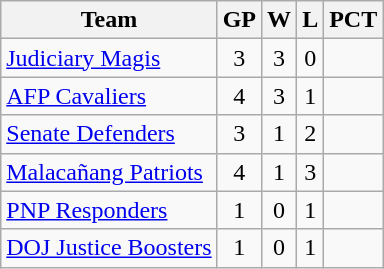<table class="wikitable sortable" style="text-align:center;">
<tr>
<th>Team</th>
<th>GP</th>
<th>W</th>
<th>L</th>
<th>PCT</th>
</tr>
<tr>
<td align=left><a href='#'>Judiciary Magis</a></td>
<td>3</td>
<td>3</td>
<td>0</td>
<td></td>
</tr>
<tr>
<td align=left><a href='#'>AFP Cavaliers</a></td>
<td>4</td>
<td>3</td>
<td>1</td>
<td></td>
</tr>
<tr>
<td align=left><a href='#'>Senate Defenders</a></td>
<td>3</td>
<td>1</td>
<td>2</td>
<td></td>
</tr>
<tr>
<td align=left><a href='#'>Malacañang Patriots</a></td>
<td>4</td>
<td>1</td>
<td>3</td>
<td></td>
</tr>
<tr>
<td align=left><a href='#'>PNP Responders</a></td>
<td>1</td>
<td>0</td>
<td>1</td>
<td></td>
</tr>
<tr>
<td align=left><a href='#'>DOJ Justice Boosters</a></td>
<td>1</td>
<td>0</td>
<td>1</td>
<td></td>
</tr>
</table>
